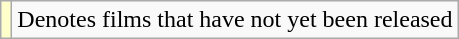<table class="wikitable sortable">
<tr>
<td style="background:#FFFFCC;"></td>
<td>Denotes films that have not yet been released</td>
</tr>
</table>
